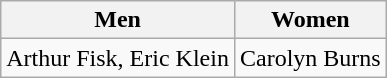<table class="wikitable">
<tr>
<th>Men</th>
<th>Women</th>
</tr>
<tr>
<td>Arthur Fisk, Eric Klein</td>
<td>Carolyn Burns</td>
</tr>
</table>
